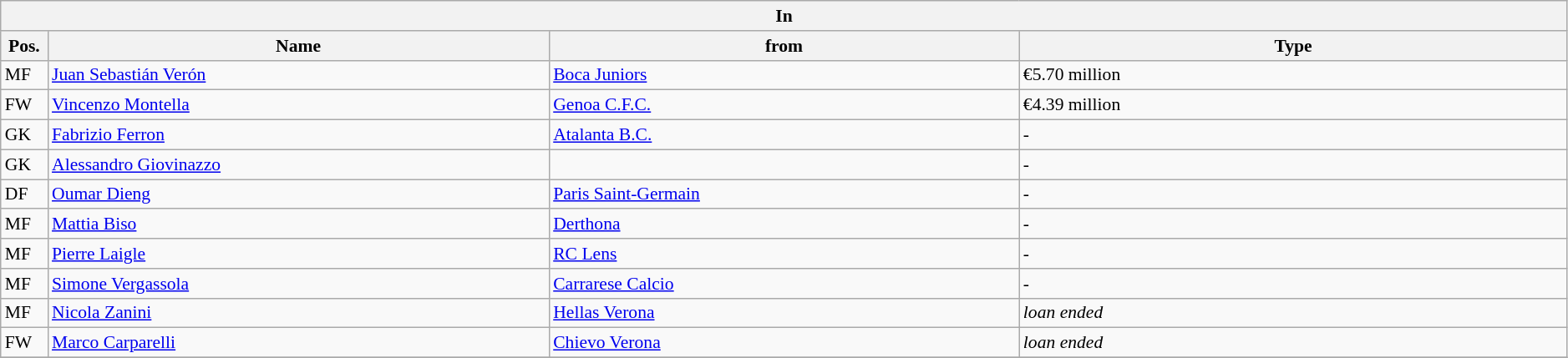<table class="wikitable" style="font-size:90%;width:99%;">
<tr>
<th colspan="4">In</th>
</tr>
<tr>
<th width=3%>Pos.</th>
<th width=32%>Name</th>
<th width=30%>from</th>
<th width=35%>Type</th>
</tr>
<tr>
<td>MF</td>
<td><a href='#'>Juan Sebastián Verón</a></td>
<td><a href='#'>Boca Juniors</a></td>
<td>€5.70 million</td>
</tr>
<tr>
<td>FW</td>
<td><a href='#'>Vincenzo Montella</a></td>
<td><a href='#'>Genoa C.F.C.</a></td>
<td>€4.39 million</td>
</tr>
<tr>
<td>GK</td>
<td><a href='#'>Fabrizio Ferron</a></td>
<td><a href='#'>Atalanta B.C.</a></td>
<td>-</td>
</tr>
<tr>
<td>GK</td>
<td><a href='#'>Alessandro Giovinazzo</a></td>
<td></td>
<td>-</td>
</tr>
<tr>
<td>DF</td>
<td><a href='#'>Oumar Dieng</a></td>
<td><a href='#'>Paris Saint-Germain</a></td>
<td>-</td>
</tr>
<tr>
<td>MF</td>
<td><a href='#'>Mattia Biso</a></td>
<td><a href='#'>Derthona</a></td>
<td>-</td>
</tr>
<tr>
<td>MF</td>
<td><a href='#'>Pierre Laigle</a></td>
<td><a href='#'>RC Lens</a></td>
<td>-</td>
</tr>
<tr>
<td>MF</td>
<td><a href='#'>Simone Vergassola</a></td>
<td><a href='#'>Carrarese Calcio</a></td>
<td>-</td>
</tr>
<tr>
<td>MF</td>
<td><a href='#'>Nicola Zanini</a></td>
<td><a href='#'>Hellas Verona</a></td>
<td><em>loan ended</em></td>
</tr>
<tr>
<td>FW</td>
<td><a href='#'>Marco Carparelli</a></td>
<td><a href='#'>Chievo Verona</a></td>
<td><em> loan ended</em></td>
</tr>
<tr>
</tr>
</table>
